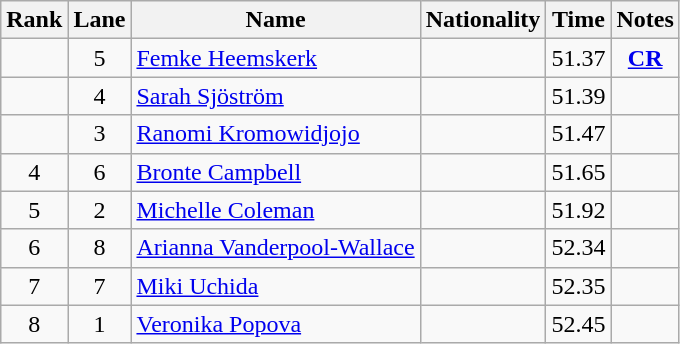<table class="wikitable sortable" style="text-align:center">
<tr>
<th>Rank</th>
<th>Lane</th>
<th>Name</th>
<th>Nationality</th>
<th>Time</th>
<th>Notes</th>
</tr>
<tr>
<td></td>
<td>5</td>
<td align=left><a href='#'>Femke Heemskerk</a></td>
<td align=left></td>
<td>51.37</td>
<td><strong><a href='#'>CR</a></strong></td>
</tr>
<tr>
<td></td>
<td>4</td>
<td align=left><a href='#'>Sarah Sjöström</a></td>
<td align=left></td>
<td>51.39</td>
<td></td>
</tr>
<tr>
<td></td>
<td>3</td>
<td align=left><a href='#'>Ranomi Kromowidjojo</a></td>
<td align=left></td>
<td>51.47</td>
<td></td>
</tr>
<tr>
<td>4</td>
<td>6</td>
<td align=left><a href='#'>Bronte Campbell</a></td>
<td align=left></td>
<td>51.65</td>
<td></td>
</tr>
<tr>
<td>5</td>
<td>2</td>
<td align=left><a href='#'>Michelle Coleman</a></td>
<td align=left></td>
<td>51.92</td>
<td></td>
</tr>
<tr>
<td>6</td>
<td>8</td>
<td align=left><a href='#'>Arianna Vanderpool-Wallace</a></td>
<td align=left></td>
<td>52.34</td>
<td></td>
</tr>
<tr>
<td>7</td>
<td>7</td>
<td align=left><a href='#'>Miki Uchida</a></td>
<td align=left></td>
<td>52.35</td>
<td></td>
</tr>
<tr>
<td>8</td>
<td>1</td>
<td align=left><a href='#'>Veronika Popova</a></td>
<td align=left></td>
<td>52.45</td>
<td></td>
</tr>
</table>
